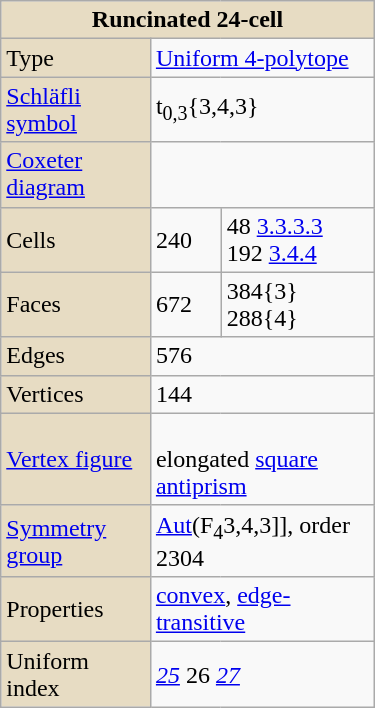<table class="wikitable" style="float:right; margin-left:8px; width:250px">
<tr>
<td bgcolor=#e7dcc3 align=center colspan=3><strong> Runcinated 24-cell</strong></td>
</tr>
<tr>
<td bgcolor=#e7dcc3>Type</td>
<td colspan=2><a href='#'>Uniform 4-polytope</a></td>
</tr>
<tr>
<td bgcolor=#e7dcc3><a href='#'>Schläfli symbol</a></td>
<td colspan=2>t<sub>0,3</sub>{3,4,3}</td>
</tr>
<tr>
<td bgcolor=#e7dcc3><a href='#'>Coxeter diagram</a></td>
<td colspan=2></td>
</tr>
<tr>
<td bgcolor=#e7dcc3>Cells</td>
<td>240</td>
<td>48 <a href='#'>3.3.3.3</a><br>192 <a href='#'>3.4.4</a> </td>
</tr>
<tr>
<td bgcolor=#e7dcc3>Faces</td>
<td>672</td>
<td>384{3}<br>288{4}</td>
</tr>
<tr>
<td bgcolor=#e7dcc3>Edges</td>
<td colspan=2>576</td>
</tr>
<tr>
<td bgcolor=#e7dcc3>Vertices</td>
<td colspan=2>144</td>
</tr>
<tr>
<td bgcolor=#e7dcc3><a href='#'>Vertex figure</a></td>
<td colspan=2><br>elongated <a href='#'>square antiprism</a></td>
</tr>
<tr>
<td bgcolor=#e7dcc3><a href='#'>Symmetry group</a></td>
<td colspan=2><a href='#'>Aut</a>(F<sub>4</sub>3,4,3]], order 2304</td>
</tr>
<tr>
<td bgcolor=#e7dcc3>Properties</td>
<td colspan=2><a href='#'>convex</a>, <a href='#'>edge-transitive</a></td>
</tr>
<tr>
<td bgcolor=#e7dcc3>Uniform index</td>
<td colspan=2><em><a href='#'>25</a></em> 26 <em><a href='#'>27</a></em></td>
</tr>
</table>
